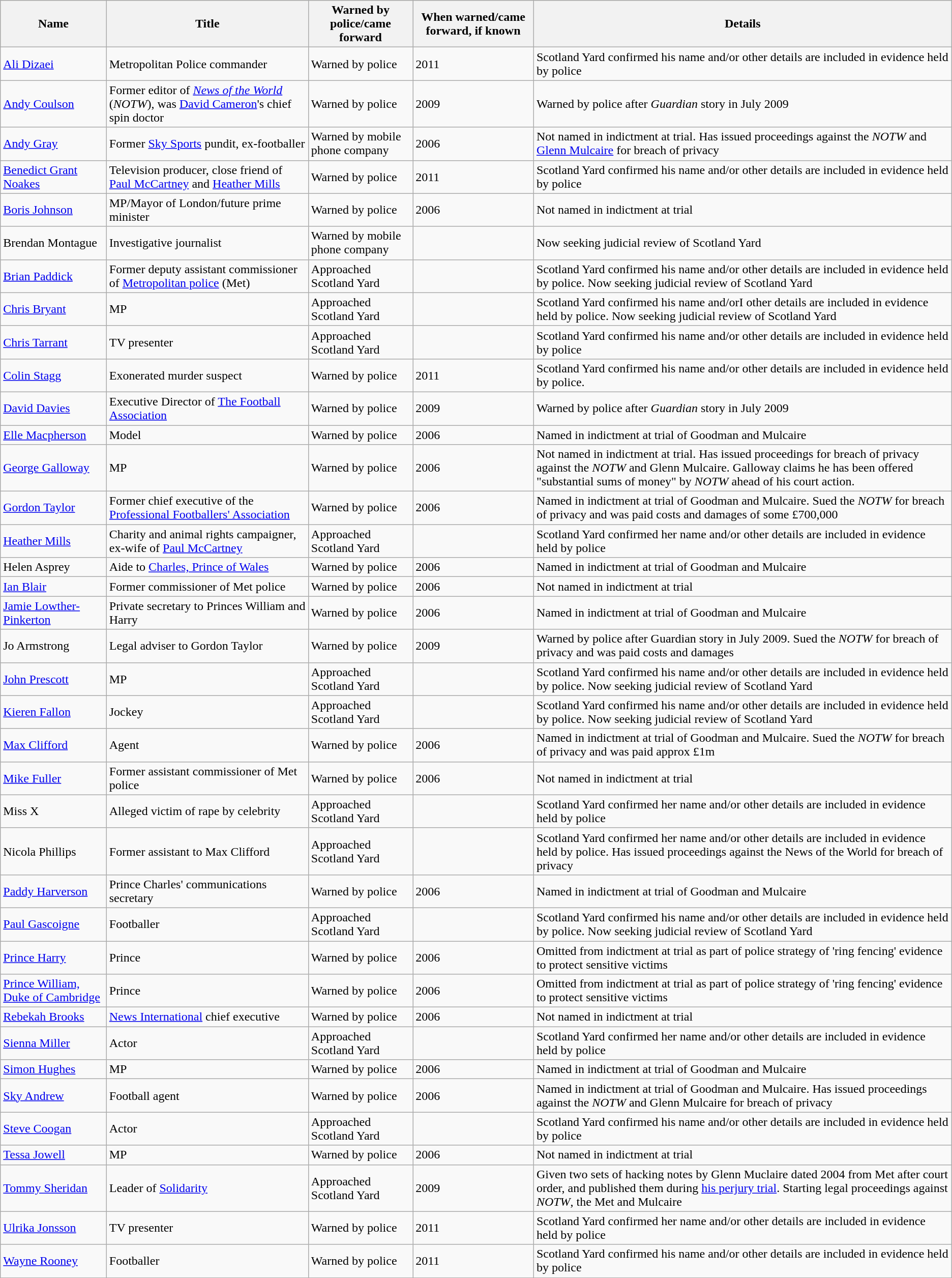<table class="wikitable sortable">
<tr bgcolor="#CCCCC">
<th>Name</th>
<th>Title</th>
<th>Warned by police/came forward</th>
<th>When warned/came forward, if known</th>
<th>Details</th>
</tr>
<tr>
<td><a href='#'>Ali Dizaei</a></td>
<td>Metropolitan Police commander</td>
<td>Warned by police</td>
<td>2011</td>
<td>Scotland Yard confirmed his name and/or other details are included in evidence held by police</td>
</tr>
<tr>
<td><a href='#'>Andy Coulson</a></td>
<td>Former editor of <em><a href='#'>News of the World</a></em> (<em>NOTW</em>), was <a href='#'>David Cameron</a>'s chief spin doctor</td>
<td>Warned by police</td>
<td>2009</td>
<td>Warned by police after <em>Guardian</em> story in July 2009</td>
</tr>
<tr>
<td><a href='#'>Andy Gray</a></td>
<td>Former <a href='#'>Sky Sports</a> pundit, ex-footballer</td>
<td>Warned by mobile phone company</td>
<td>2006</td>
<td>Not named in indictment at trial. Has issued proceedings against the <em>NOTW</em> and <a href='#'>Glenn Mulcaire</a> for breach of privacy</td>
</tr>
<tr>
<td><a href='#'>Benedict Grant Noakes</a></td>
<td>Television producer, close friend of <a href='#'>Paul McCartney</a> and <a href='#'>Heather Mills</a></td>
<td>Warned by police</td>
<td>2011</td>
<td>Scotland Yard confirmed his name and/or other details are included in evidence held by police</td>
</tr>
<tr>
<td><a href='#'>Boris Johnson</a></td>
<td>MP/Mayor of London/future prime minister</td>
<td>Warned by police</td>
<td>2006</td>
<td>Not named in indictment at trial</td>
</tr>
<tr>
<td>Brendan Montague</td>
<td>Investigative journalist</td>
<td>Warned by mobile phone company</td>
<td></td>
<td>Now seeking judicial review of Scotland Yard</td>
</tr>
<tr>
<td><a href='#'>Brian Paddick</a></td>
<td>Former deputy assistant commissioner of <a href='#'>Metropolitan police</a> (Met)</td>
<td>Approached Scotland Yard</td>
<td></td>
<td>Scotland Yard confirmed his name and/or other details are included in evidence held by police. Now seeking judicial review of Scotland Yard</td>
</tr>
<tr>
<td><a href='#'>Chris Bryant</a></td>
<td>MP</td>
<td>Approached Scotland Yard</td>
<td></td>
<td>Scotland Yard confirmed his name and/orI other details are included in evidence held by police. Now seeking judicial review of Scotland Yard</td>
</tr>
<tr>
<td><a href='#'>Chris Tarrant</a></td>
<td>TV presenter</td>
<td>Approached Scotland Yard</td>
<td></td>
<td>Scotland Yard confirmed his name and/or other details are included in evidence held by police</td>
</tr>
<tr>
<td><a href='#'>Colin Stagg</a></td>
<td>Exonerated murder suspect</td>
<td>Warned by police</td>
<td>2011</td>
<td>Scotland Yard confirmed his name and/or other details are included in evidence held by police.</td>
</tr>
<tr>
<td><a href='#'>David Davies</a></td>
<td>Executive Director of <a href='#'>The Football Association</a></td>
<td>Warned by police</td>
<td>2009</td>
<td>Warned by police after <em>Guardian</em> story in July 2009</td>
</tr>
<tr>
<td><a href='#'>Elle Macpherson</a></td>
<td>Model</td>
<td>Warned by police</td>
<td>2006</td>
<td>Named in indictment at trial of Goodman and Mulcaire</td>
</tr>
<tr>
<td><a href='#'>George Galloway</a></td>
<td>MP</td>
<td>Warned by police</td>
<td>2006</td>
<td>Not named in indictment at trial. Has issued proceedings for breach of privacy against the <em>NOTW</em> and Glenn Mulcaire. Galloway claims he has been offered "substantial sums of money" by <em>NOTW</em> ahead of his court action.</td>
</tr>
<tr>
<td><a href='#'>Gordon Taylor</a></td>
<td>Former chief executive of the <a href='#'>Professional Footballers' Association</a></td>
<td>Warned by police</td>
<td>2006</td>
<td>Named in indictment at trial of Goodman and Mulcaire. Sued the <em>NOTW</em> for breach of privacy and was paid costs and damages of some £700,000</td>
</tr>
<tr>
<td><a href='#'>Heather Mills</a></td>
<td>Charity and animal rights campaigner, ex-wife of <a href='#'>Paul McCartney</a></td>
<td>Approached Scotland Yard</td>
<td></td>
<td>Scotland Yard confirmed her name and/or other details are included in evidence held by police</td>
</tr>
<tr>
<td>Helen Asprey</td>
<td>Aide to <a href='#'>Charles, Prince of Wales</a></td>
<td>Warned by police</td>
<td>2006</td>
<td>Named in indictment at trial of Goodman and Mulcaire</td>
</tr>
<tr>
<td><a href='#'>Ian Blair</a></td>
<td>Former commissioner of Met police</td>
<td>Warned by police</td>
<td>2006</td>
<td>Not named in indictment at trial</td>
</tr>
<tr>
<td><a href='#'>Jamie Lowther-Pinkerton</a></td>
<td>Private secretary to Princes William and Harry</td>
<td>Warned by police</td>
<td>2006</td>
<td>Named in indictment at trial of Goodman and Mulcaire</td>
</tr>
<tr>
<td>Jo Armstrong</td>
<td>Legal adviser to Gordon Taylor</td>
<td>Warned by police</td>
<td>2009</td>
<td>Warned by police after Guardian story in July 2009. Sued the <em>NOTW</em> for breach of privacy and was paid costs and damages</td>
</tr>
<tr>
<td><a href='#'>John Prescott</a></td>
<td>MP</td>
<td>Approached Scotland Yard</td>
<td></td>
<td>Scotland Yard confirmed his name and/or other details are included in evidence held by police. Now seeking judicial review of Scotland Yard</td>
</tr>
<tr>
<td><a href='#'>Kieren Fallon</a></td>
<td>Jockey</td>
<td>Approached Scotland Yard</td>
<td></td>
<td>Scotland Yard confirmed his name and/or other details are included in evidence held by police. Now seeking judicial review of Scotland Yard</td>
</tr>
<tr>
<td><a href='#'>Max Clifford</a></td>
<td>Agent</td>
<td>Warned by police</td>
<td>2006</td>
<td>Named in indictment at trial of Goodman and Mulcaire. Sued the <em>NOTW</em> for breach of privacy and was paid approx £1m</td>
</tr>
<tr>
<td><a href='#'>Mike Fuller</a></td>
<td>Former assistant commissioner of Met police</td>
<td>Warned by police</td>
<td>2006</td>
<td>Not named in indictment at trial</td>
</tr>
<tr>
<td>Miss X</td>
<td>Alleged victim of rape by celebrity</td>
<td>Approached Scotland Yard</td>
<td></td>
<td>Scotland Yard confirmed her name and/or other details are included in evidence held by police</td>
</tr>
<tr>
<td>Nicola Phillips</td>
<td>Former assistant to Max Clifford</td>
<td>Approached Scotland Yard</td>
<td></td>
<td>Scotland Yard confirmed her name and/or other details are included in evidence held by police. Has issued proceedings against the News of the World for breach of privacy</td>
</tr>
<tr>
<td><a href='#'>Paddy Harverson</a></td>
<td>Prince Charles' communications secretary</td>
<td>Warned by police</td>
<td>2006</td>
<td>Named in indictment at trial of Goodman and Mulcaire</td>
</tr>
<tr>
<td><a href='#'>Paul Gascoigne</a></td>
<td>Footballer</td>
<td>Approached Scotland Yard</td>
<td></td>
<td>Scotland Yard confirmed his name and/or other details are included in evidence held by police. Now seeking judicial review of Scotland Yard</td>
</tr>
<tr>
<td><a href='#'>Prince Harry</a></td>
<td>Prince</td>
<td>Warned by police</td>
<td>2006</td>
<td>Omitted from indictment at trial as part of police strategy of 'ring fencing' evidence to protect sensitive victims</td>
</tr>
<tr>
<td><a href='#'>Prince William, Duke of Cambridge</a></td>
<td>Prince</td>
<td>Warned by police</td>
<td>2006</td>
<td>Omitted from indictment at trial as part of police strategy of 'ring fencing' evidence to protect sensitive victims</td>
</tr>
<tr>
<td><a href='#'>Rebekah Brooks</a></td>
<td><a href='#'>News International</a> chief executive</td>
<td>Warned by police</td>
<td>2006</td>
<td>Not named in indictment at trial</td>
</tr>
<tr>
<td><a href='#'>Sienna Miller</a></td>
<td>Actor</td>
<td>Approached Scotland Yard</td>
<td></td>
<td>Scotland Yard confirmed her name and/or other details are included in evidence held by police</td>
</tr>
<tr>
<td><a href='#'>Simon Hughes</a></td>
<td>MP</td>
<td>Warned by police</td>
<td>2006</td>
<td>Named in indictment at trial of Goodman and Mulcaire</td>
</tr>
<tr>
<td><a href='#'>Sky Andrew</a></td>
<td>Football agent</td>
<td>Warned by police</td>
<td>2006</td>
<td>Named in indictment at trial of Goodman and Mulcaire. Has issued proceedings against the <em>NOTW</em> and Glenn Mulcaire for breach of privacy</td>
</tr>
<tr>
<td><a href='#'>Steve Coogan</a></td>
<td>Actor</td>
<td>Approached Scotland Yard</td>
<td></td>
<td>Scotland Yard confirmed his name and/or other details are included in evidence held by police</td>
</tr>
<tr>
<td><a href='#'>Tessa Jowell</a></td>
<td>MP</td>
<td>Warned by police</td>
<td>2006</td>
<td>Not named in indictment at trial</td>
</tr>
<tr>
<td><a href='#'>Tommy Sheridan</a></td>
<td>Leader of <a href='#'>Solidarity</a></td>
<td>Approached Scotland Yard</td>
<td>2009</td>
<td>Given two sets of hacking notes by Glenn Muclaire dated 2004 from Met after court order, and published them during <a href='#'>his perjury trial</a>. Starting legal proceedings against <em>NOTW</em>, the Met and Mulcaire</td>
</tr>
<tr>
<td><a href='#'>Ulrika Jonsson</a></td>
<td>TV presenter</td>
<td>Warned by police</td>
<td>2011</td>
<td>Scotland Yard confirmed her name and/or other details are included in evidence held by police</td>
</tr>
<tr>
<td><a href='#'>Wayne Rooney</a></td>
<td>Footballer</td>
<td>Warned by police</td>
<td>2011</td>
<td>Scotland Yard confirmed his name and/or other details are included in evidence held by police</td>
</tr>
<tr>
</tr>
</table>
